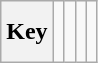<table class="wikitable" style="height:2.6em">
<tr>
<th>Key</th>
<td> </td>
<td></td>
<td></td>
<td></td>
</tr>
</table>
